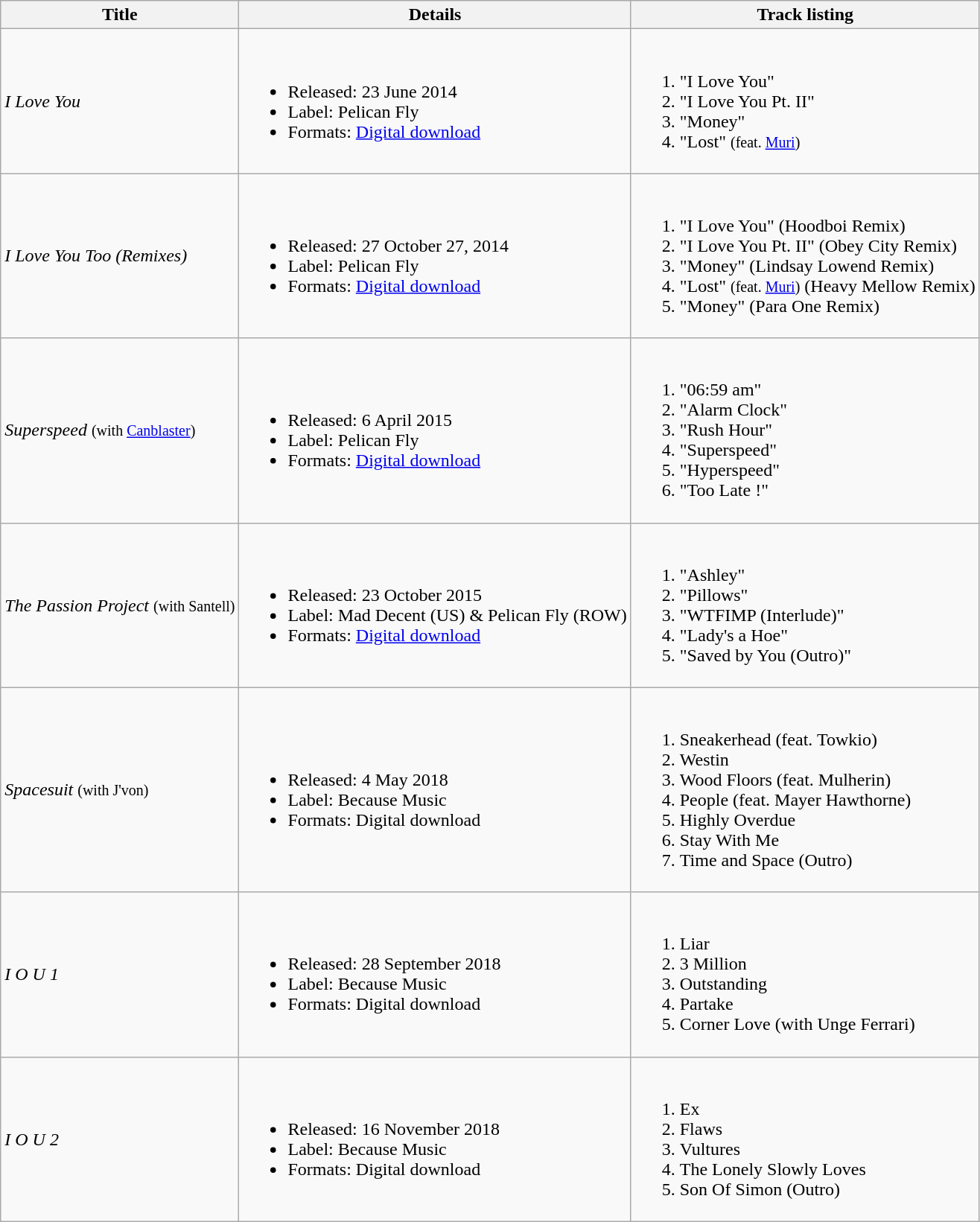<table class="wikitable">
<tr>
<th>Title</th>
<th>Details</th>
<th>Track listing</th>
</tr>
<tr>
<td><em>I Love You</em></td>
<td><br><ul><li>Released: 23 June 2014</li><li>Label: Pelican Fly</li><li>Formats: <a href='#'>Digital download</a></li></ul></td>
<td><br><ol><li>"I Love You"</li><li>"I Love You Pt. II"</li><li>"Money"</li><li>"Lost" <small>(feat. <a href='#'>Muri</a>)</small></li></ol></td>
</tr>
<tr>
<td><em>I Love You Too (Remixes)</em></td>
<td><br><ul><li>Released: 27 October 27, 2014</li><li>Label: Pelican Fly</li><li>Formats: <a href='#'>Digital download</a></li></ul></td>
<td><br><ol><li>"I Love You" (Hoodboi Remix)</li><li>"I Love You Pt. II" (Obey City Remix)</li><li>"Money" (Lindsay Lowend Remix)</li><li>"Lost" <small>(feat. <a href='#'>Muri</a>)</small> (Heavy Mellow Remix)</li><li>"Money" (Para One Remix)</li></ol></td>
</tr>
<tr>
<td><em>Superspeed</em> <small>(with <a href='#'>Canblaster</a>)</small></td>
<td><br><ul><li>Released: 6 April 2015</li><li>Label: Pelican Fly</li><li>Formats: <a href='#'>Digital download</a></li></ul></td>
<td><br><ol><li>"06:59 am"</li><li>"Alarm Clock"</li><li>"Rush Hour"</li><li>"Superspeed"</li><li>"Hyperspeed"</li><li>"Too Late !"</li></ol></td>
</tr>
<tr>
<td><em>The Passion Project</em> <small>(with Santell)</small></td>
<td><br><ul><li>Released: 23 October 2015</li><li>Label: Mad Decent (US) & Pelican Fly (ROW)</li><li>Formats: <a href='#'>Digital download</a></li></ul></td>
<td><br><ol><li>"Ashley"</li><li>"Pillows"</li><li>"WTFIMP (Interlude)"</li><li>"Lady's a Hoe"</li><li>"Saved by You (Outro)"</li></ol></td>
</tr>
<tr>
<td><em>Spacesuit</em> <small>(with J'von)</small></td>
<td><br><ul><li>Released: 4 May 2018</li><li>Label: Because Music</li><li>Formats: Digital download</li></ul></td>
<td><br><ol><li>Sneakerhead (feat. Towkio)</li><li>Westin</li><li>Wood Floors (feat. Mulherin)</li><li>People (feat. Mayer Hawthorne)</li><li>Highly Overdue</li><li>Stay With Me</li><li>Time and Space (Outro)</li></ol></td>
</tr>
<tr>
<td><em>I O U 1</em></td>
<td><br><ul><li>Released: 28 September 2018</li><li>Label: Because Music</li><li>Formats: Digital download</li></ul></td>
<td><br><ol><li>Liar</li><li>3 Million</li><li>Outstanding</li><li>Partake</li><li>Corner Love (with Unge Ferrari)</li></ol></td>
</tr>
<tr>
<td><em>I O U 2</em></td>
<td><br><ul><li>Released: 16 November 2018</li><li>Label: Because Music</li><li>Formats: Digital download</li></ul></td>
<td><br><ol><li>Ex</li><li>Flaws</li><li>Vultures</li><li>The Lonely Slowly Loves</li><li>Son Of Simon (Outro)</li></ol></td>
</tr>
</table>
